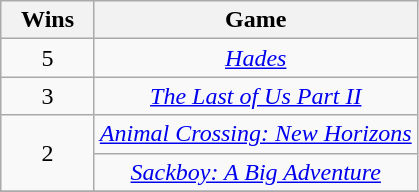<table class="wikitable" style="text-align:center;">
<tr>
<th scope="col" width="55">Wins</th>
<th scope="col" align="center">Game</th>
</tr>
<tr>
<td>5</td>
<td><em><a href='#'>Hades</a></em></td>
</tr>
<tr>
<td>3</td>
<td><em><a href='#'>The Last of Us Part II</a></em></td>
</tr>
<tr>
<td rowspan="2">2</td>
<td><em><a href='#'>Animal Crossing: New Horizons</a></em></td>
</tr>
<tr>
<td><em><a href='#'>Sackboy: A Big Adventure</a></em></td>
</tr>
<tr>
</tr>
</table>
